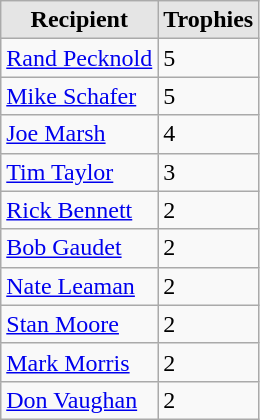<table class="wikitable">
<tr>
<th style="background:#e5e5e5;">Recipient</th>
<th style="background:#e5e5e5;">Trophies</th>
</tr>
<tr>
<td><a href='#'>Rand Pecknold</a></td>
<td>5</td>
</tr>
<tr>
<td><a href='#'>Mike Schafer</a></td>
<td>5</td>
</tr>
<tr>
<td><a href='#'>Joe Marsh</a></td>
<td>4</td>
</tr>
<tr>
<td><a href='#'>Tim Taylor</a></td>
<td>3</td>
</tr>
<tr>
<td><a href='#'>Rick Bennett</a></td>
<td>2</td>
</tr>
<tr>
<td><a href='#'>Bob Gaudet</a></td>
<td>2</td>
</tr>
<tr>
<td><a href='#'>Nate Leaman</a></td>
<td>2</td>
</tr>
<tr>
<td><a href='#'>Stan Moore</a></td>
<td>2</td>
</tr>
<tr>
<td><a href='#'>Mark Morris</a></td>
<td>2</td>
</tr>
<tr>
<td><a href='#'>Don Vaughan</a></td>
<td>2</td>
</tr>
</table>
